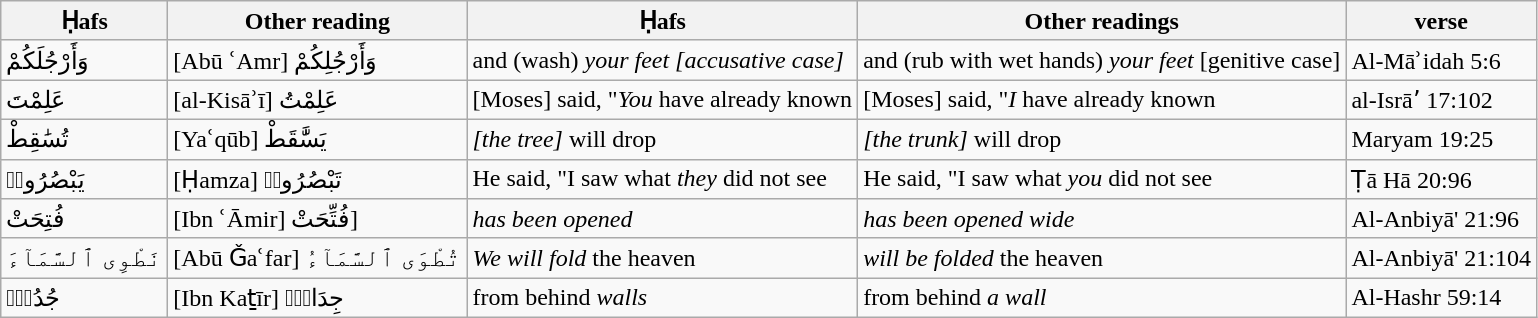<table class="wikitable">
<tr>
<th>Ḥafs</th>
<th>Other reading</th>
<th>Ḥafs</th>
<th>Other readings</th>
<th>verse</th>
</tr>
<tr>
<td>وَأَرْجُلَكُمْ</td>
<td>[Abū ʿAmr] وَأَرْجُلِكُمْ</td>
<td>and (wash) <em>your feet [accusative case]</em></td>
<td>and (rub with wet hands) <em>your feet</em> [genitive case]</td>
<td>Al-Māʾidah 5:6</td>
</tr>
<tr>
<td>عَلِمْتَ</td>
<td>[al-Kisāʾī] عَلِمْتُ</td>
<td>[Moses] said, "<em>You</em> have already known</td>
<td>[Moses] said, "<em>I</em> have already known</td>
<td>al-Isrāʼ 17:102</td>
</tr>
<tr>
<td>تُسَٰقِطْ</td>
<td>[Yaʿqūb] يَسَّٰقَطْ</td>
<td><em>[the tree]</em> will drop</td>
<td><em>[the trunk]</em> will drop</td>
<td>Maryam 19:25</td>
</tr>
<tr>
<td>يَبْصُرُوا۟</td>
<td>[Ḥamza] تَبْصُرُوا۟</td>
<td>He said, "I saw what <em>they</em> did not see</td>
<td>He said, "I saw what <em>you</em> did not see</td>
<td>Ṭā Hā 20:96</td>
</tr>
<tr>
<td>فُتِحَتْ</td>
<td>[Ibn ʿĀmir] فُتِّحَتْ]</td>
<td><em>has been opened</em></td>
<td><em>has been opened wide</em></td>
<td>Al-Anbiyā' 21:96</td>
</tr>
<tr>
<td>نَطْوِى ٱلسَّمَآءَ</td>
<td>[Abū Ǧaʿfar] تُطْوَى ٱلسَّمَآءُ</td>
<td><em>We will fold</em> the heaven</td>
<td><em>will be folded</em> the heaven</td>
<td>Al-Anbiyā' 21:104</td>
</tr>
<tr>
<td>جُدُرٍۭ</td>
<td>[Ibn Kaṯīr] جِدَارٍۭ</td>
<td>from behind <em>walls</em></td>
<td>from behind <em>a wall</em></td>
<td>Al-Hashr 59:14</td>
</tr>
</table>
